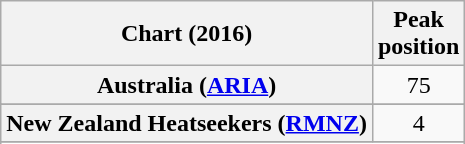<table class="wikitable sortable plainrowheaders" style="text-align:center">
<tr>
<th scope="col">Chart (2016)</th>
<th scope="col">Peak<br> position</th>
</tr>
<tr>
<th scope="row">Australia (<a href='#'>ARIA</a>)</th>
<td>75</td>
</tr>
<tr>
</tr>
<tr>
<th scope="row">New Zealand Heatseekers (<a href='#'>RMNZ</a>)</th>
<td>4</td>
</tr>
<tr>
</tr>
<tr>
</tr>
</table>
